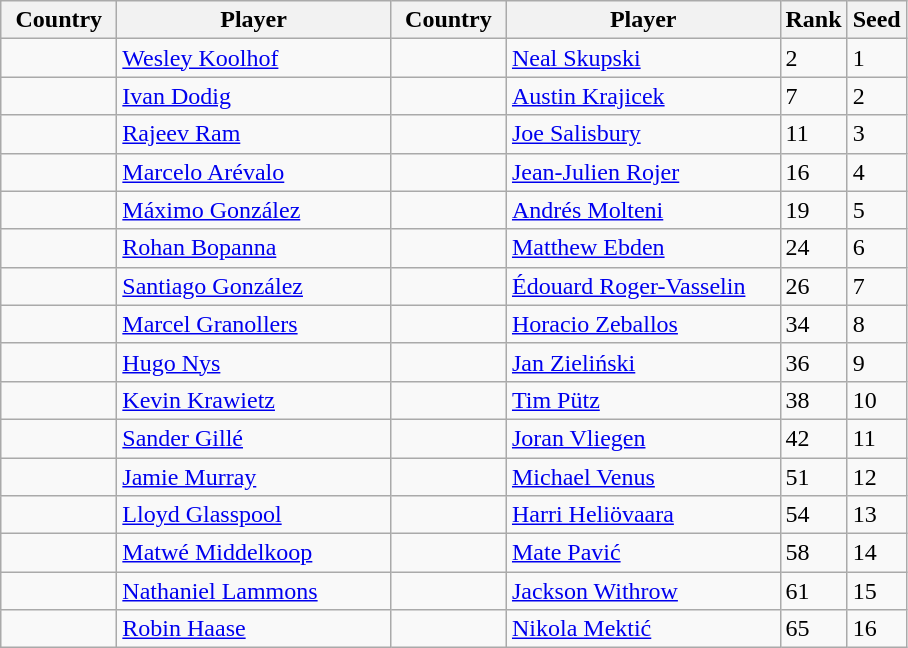<table class="sortable wikitable">
<tr>
<th width="70">Country</th>
<th width="175">Player</th>
<th width="70">Country</th>
<th width="175">Player</th>
<th>Rank</th>
<th>Seed</th>
</tr>
<tr>
<td></td>
<td><a href='#'>Wesley Koolhof</a></td>
<td></td>
<td><a href='#'>Neal Skupski</a></td>
<td>2</td>
<td>1</td>
</tr>
<tr>
<td></td>
<td><a href='#'>Ivan Dodig</a></td>
<td></td>
<td><a href='#'>Austin Krajicek</a></td>
<td>7</td>
<td>2</td>
</tr>
<tr>
<td></td>
<td><a href='#'>Rajeev Ram</a></td>
<td></td>
<td><a href='#'>Joe Salisbury</a></td>
<td>11</td>
<td>3</td>
</tr>
<tr>
<td></td>
<td><a href='#'>Marcelo Arévalo</a></td>
<td></td>
<td><a href='#'>Jean-Julien Rojer</a></td>
<td>16</td>
<td>4</td>
</tr>
<tr>
<td></td>
<td><a href='#'>Máximo González</a></td>
<td></td>
<td><a href='#'>Andrés Molteni</a></td>
<td>19</td>
<td>5</td>
</tr>
<tr>
<td></td>
<td><a href='#'>Rohan Bopanna</a></td>
<td></td>
<td><a href='#'>Matthew Ebden</a></td>
<td>24</td>
<td>6</td>
</tr>
<tr>
<td></td>
<td><a href='#'>Santiago González</a></td>
<td></td>
<td><a href='#'>Édouard Roger-Vasselin</a></td>
<td>26</td>
<td>7</td>
</tr>
<tr>
<td></td>
<td><a href='#'>Marcel Granollers</a></td>
<td></td>
<td><a href='#'>Horacio Zeballos</a></td>
<td>34</td>
<td>8</td>
</tr>
<tr>
<td></td>
<td><a href='#'>Hugo Nys</a></td>
<td></td>
<td><a href='#'>Jan Zieliński</a></td>
<td>36</td>
<td>9</td>
</tr>
<tr>
<td></td>
<td><a href='#'>Kevin Krawietz</a></td>
<td></td>
<td><a href='#'>Tim Pütz</a></td>
<td>38</td>
<td>10</td>
</tr>
<tr>
<td></td>
<td><a href='#'>Sander Gillé</a></td>
<td></td>
<td><a href='#'>Joran Vliegen</a></td>
<td>42</td>
<td>11</td>
</tr>
<tr>
<td></td>
<td><a href='#'>Jamie Murray</a></td>
<td></td>
<td><a href='#'>Michael Venus</a></td>
<td>51</td>
<td>12</td>
</tr>
<tr>
<td></td>
<td><a href='#'>Lloyd Glasspool</a></td>
<td></td>
<td><a href='#'>Harri Heliövaara</a></td>
<td>54</td>
<td>13</td>
</tr>
<tr>
<td></td>
<td><a href='#'>Matwé Middelkoop</a></td>
<td></td>
<td><a href='#'>Mate Pavić</a></td>
<td>58</td>
<td>14</td>
</tr>
<tr>
<td></td>
<td><a href='#'>Nathaniel Lammons</a></td>
<td></td>
<td><a href='#'>Jackson Withrow</a></td>
<td>61</td>
<td>15</td>
</tr>
<tr>
<td></td>
<td><a href='#'>Robin Haase</a></td>
<td></td>
<td><a href='#'>Nikola Mektić</a></td>
<td>65</td>
<td>16</td>
</tr>
</table>
